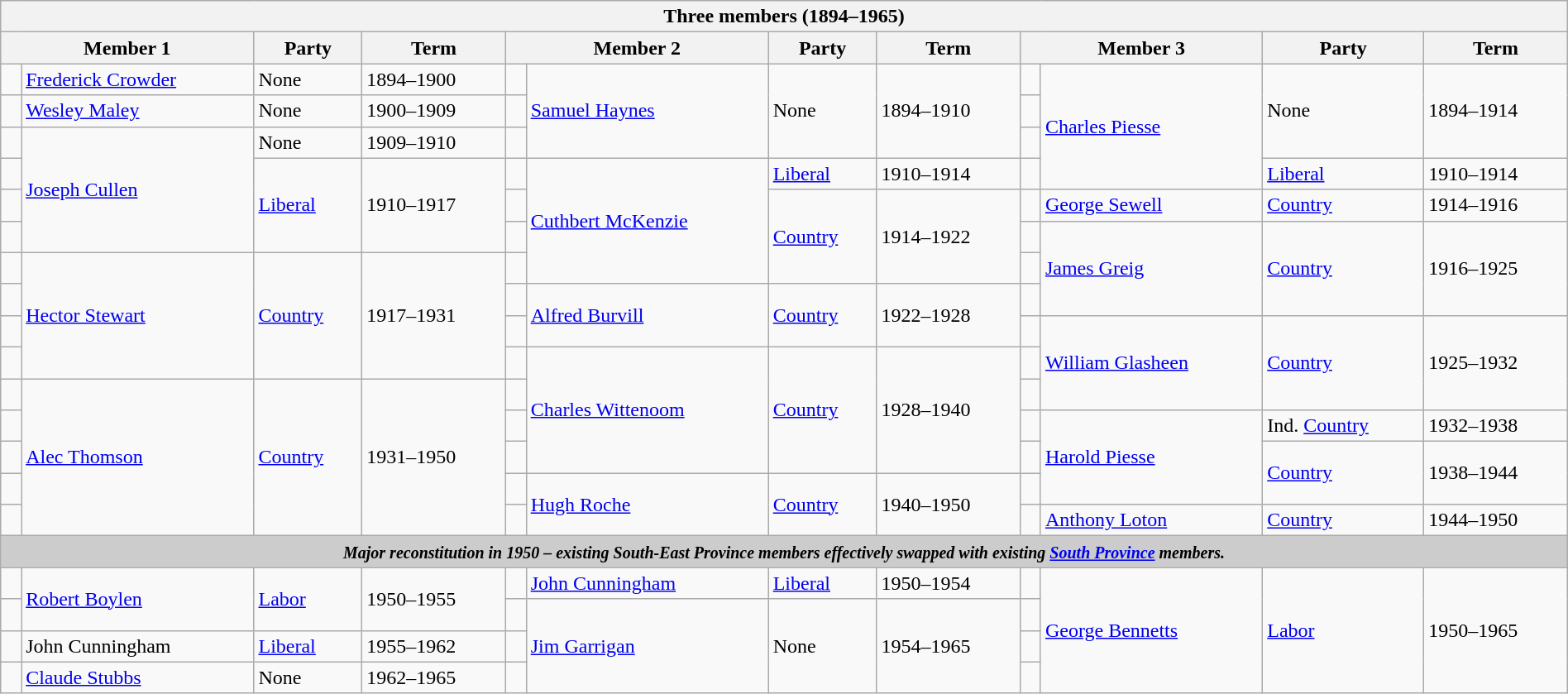<table class="wikitable" width="100%">
<tr>
<th colspan="12">Three members (1894–1965)</th>
</tr>
<tr>
<th colspan="2">Member 1</th>
<th>Party</th>
<th>Term</th>
<th colspan="2">Member 2</th>
<th>Party</th>
<th>Term</th>
<th colspan="2">Member 3</th>
<th>Party</th>
<th>Term</th>
</tr>
<tr>
<td> </td>
<td><a href='#'>Frederick Crowder</a></td>
<td>None</td>
<td>1894–1900</td>
<td> </td>
<td rowspan="3"><a href='#'>Samuel Haynes</a></td>
<td rowspan="3">None</td>
<td rowspan="3">1894–1910</td>
<td> </td>
<td rowspan="4"><a href='#'>Charles Piesse</a></td>
<td rowspan="3">None</td>
<td rowspan="3">1894–1914</td>
</tr>
<tr>
<td> </td>
<td><a href='#'>Wesley Maley</a></td>
<td>None</td>
<td>1900–1909</td>
<td> </td>
<td> </td>
</tr>
<tr>
<td> </td>
<td rowspan="4"><a href='#'>Joseph Cullen</a></td>
<td>None</td>
<td>1909–1910</td>
<td> </td>
<td> </td>
</tr>
<tr>
<td> </td>
<td rowspan="3"><a href='#'>Liberal</a></td>
<td rowspan="3">1910–1917</td>
<td> </td>
<td rowspan="4"><a href='#'>Cuthbert McKenzie</a></td>
<td><a href='#'>Liberal</a></td>
<td>1910–1914</td>
<td> </td>
<td><a href='#'>Liberal</a></td>
<td>1910–1914</td>
</tr>
<tr>
<td> </td>
<td> </td>
<td rowspan="3"><a href='#'>Country</a></td>
<td rowspan="3">1914–1922</td>
<td> </td>
<td><a href='#'>George Sewell</a></td>
<td><a href='#'>Country</a></td>
<td>1914–1916</td>
</tr>
<tr>
<td> </td>
<td> </td>
<td> </td>
<td rowspan="3"><a href='#'>James Greig</a></td>
<td rowspan="3"><a href='#'>Country</a></td>
<td rowspan="3">1916–1925</td>
</tr>
<tr>
<td> </td>
<td rowspan="4"><a href='#'>Hector Stewart</a></td>
<td rowspan="4"><a href='#'>Country</a></td>
<td rowspan="4">1917–1931</td>
<td> </td>
<td> </td>
</tr>
<tr>
<td> </td>
<td> </td>
<td rowspan="2"><a href='#'>Alfred Burvill</a></td>
<td rowspan="2"><a href='#'>Country</a></td>
<td rowspan="2">1922–1928</td>
<td> </td>
</tr>
<tr>
<td> </td>
<td> </td>
<td> </td>
<td rowspan="3"><a href='#'>William Glasheen</a></td>
<td rowspan="3"><a href='#'>Country</a></td>
<td rowspan="3">1925–1932</td>
</tr>
<tr>
<td> </td>
<td> </td>
<td rowspan="4"><a href='#'>Charles Wittenoom</a></td>
<td rowspan="4"><a href='#'>Country</a></td>
<td rowspan="4">1928–1940</td>
<td> </td>
</tr>
<tr>
<td> </td>
<td rowspan="5"><a href='#'>Alec Thomson</a></td>
<td rowspan="5"><a href='#'>Country</a></td>
<td rowspan="5">1931–1950</td>
<td> </td>
<td> </td>
</tr>
<tr>
<td> </td>
<td> </td>
<td> </td>
<td rowspan="3"><a href='#'>Harold Piesse</a></td>
<td>Ind. <a href='#'>Country</a></td>
<td>1932–1938</td>
</tr>
<tr>
<td> </td>
<td> </td>
<td> </td>
<td rowspan="2"><a href='#'>Country</a></td>
<td rowspan="2">1938–1944</td>
</tr>
<tr>
<td> </td>
<td> </td>
<td rowspan="2"><a href='#'>Hugh Roche</a></td>
<td rowspan="2"><a href='#'>Country</a></td>
<td rowspan="2">1940–1950</td>
<td> </td>
</tr>
<tr>
<td> </td>
<td> </td>
<td> </td>
<td><a href='#'>Anthony Loton</a></td>
<td><a href='#'>Country</a></td>
<td>1944–1950</td>
</tr>
<tr>
<th colspan=12 style="background: #cccccc;"><small><strong><em>Major reconstitution in 1950 – existing South-East Province members effectively swapped with existing <a href='#'>South Province</a> members.</em></strong></small></th>
</tr>
<tr>
<td> </td>
<td rowspan="2"><a href='#'>Robert Boylen</a></td>
<td rowspan="2"><a href='#'>Labor</a></td>
<td rowspan="2">1950–1955</td>
<td> </td>
<td><a href='#'>John Cunningham</a></td>
<td><a href='#'>Liberal</a></td>
<td>1950–1954</td>
<td> </td>
<td rowspan="4"><a href='#'>George Bennetts</a></td>
<td rowspan="4"><a href='#'>Labor</a></td>
<td rowspan="4">1950–1965</td>
</tr>
<tr>
<td> </td>
<td> </td>
<td rowspan="3"><a href='#'>Jim Garrigan</a></td>
<td rowspan="3">None</td>
<td rowspan="3">1954–1965</td>
<td> </td>
</tr>
<tr>
<td> </td>
<td>John Cunningham</td>
<td><a href='#'>Liberal</a></td>
<td>1955–1962</td>
<td> </td>
<td> </td>
</tr>
<tr>
<td> </td>
<td><a href='#'>Claude Stubbs</a></td>
<td>None</td>
<td>1962–1965</td>
<td> </td>
<td> </td>
</tr>
</table>
